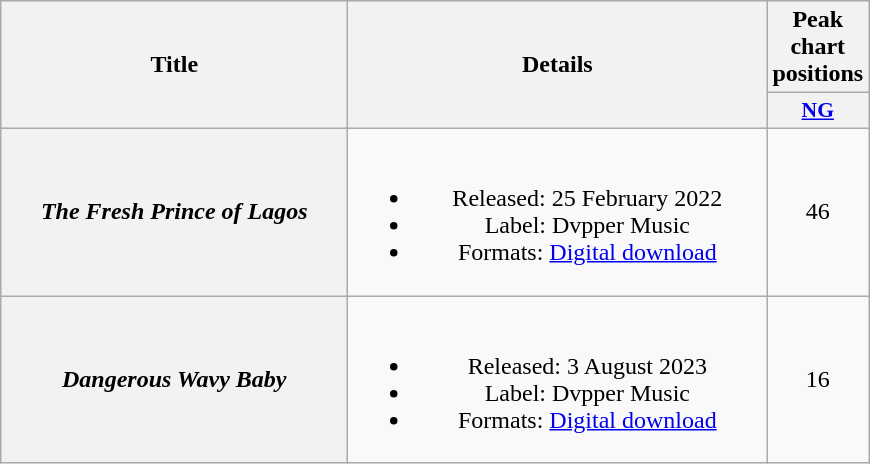<table class="wikitable plainrowheaders" style="text-align:center;">
<tr>
<th scope="col" rowspan="2" style="width:14em;">Title</th>
<th scope="col" rowspan="2" style="width:17em;">Details</th>
<th scope="col" colspan="1">Peak chart positions</th>
</tr>
<tr>
<th scope="col" style="width:2.8em;font-size:90%;"><a href='#'>NG</a><br></th>
</tr>
<tr>
<th scope="row"><em>The Fresh Prince of Lagos</em></th>
<td><br><ul><li>Released: 25 February 2022</li><li>Label: Dvpper Music</li><li>Formats: <a href='#'>Digital download</a></li></ul></td>
<td>46</td>
</tr>
<tr>
<th scope="row"><em>Dangerous Wavy Baby</em></th>
<td><br><ul><li>Released: 3 August 2023</li><li>Label: Dvpper Music</li><li>Formats: <a href='#'>Digital download</a></li></ul></td>
<td>16</td>
</tr>
</table>
